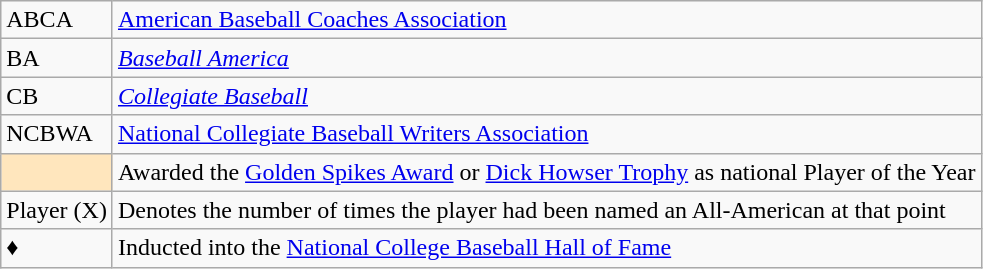<table class="wikitable">
<tr>
<td>ABCA</td>
<td><a href='#'>American Baseball Coaches Association</a></td>
</tr>
<tr>
<td>BA</td>
<td><em><a href='#'>Baseball America</a></em></td>
</tr>
<tr>
<td>CB</td>
<td><em><a href='#'>Collegiate Baseball</a></em></td>
</tr>
<tr>
<td>NCBWA</td>
<td><a href='#'>National Collegiate Baseball Writers Association</a></td>
</tr>
<tr>
<td style="background-color:#FFE6BD"></td>
<td>Awarded the <a href='#'>Golden Spikes Award</a> or <a href='#'>Dick Howser Trophy</a> as national Player of the Year</td>
</tr>
<tr>
<td>Player (X)</td>
<td>Denotes the number of times the player had been named an All-American at that point</td>
</tr>
<tr>
<td>♦</td>
<td>Inducted into the <a href='#'>National College Baseball Hall of Fame</a></td>
</tr>
</table>
